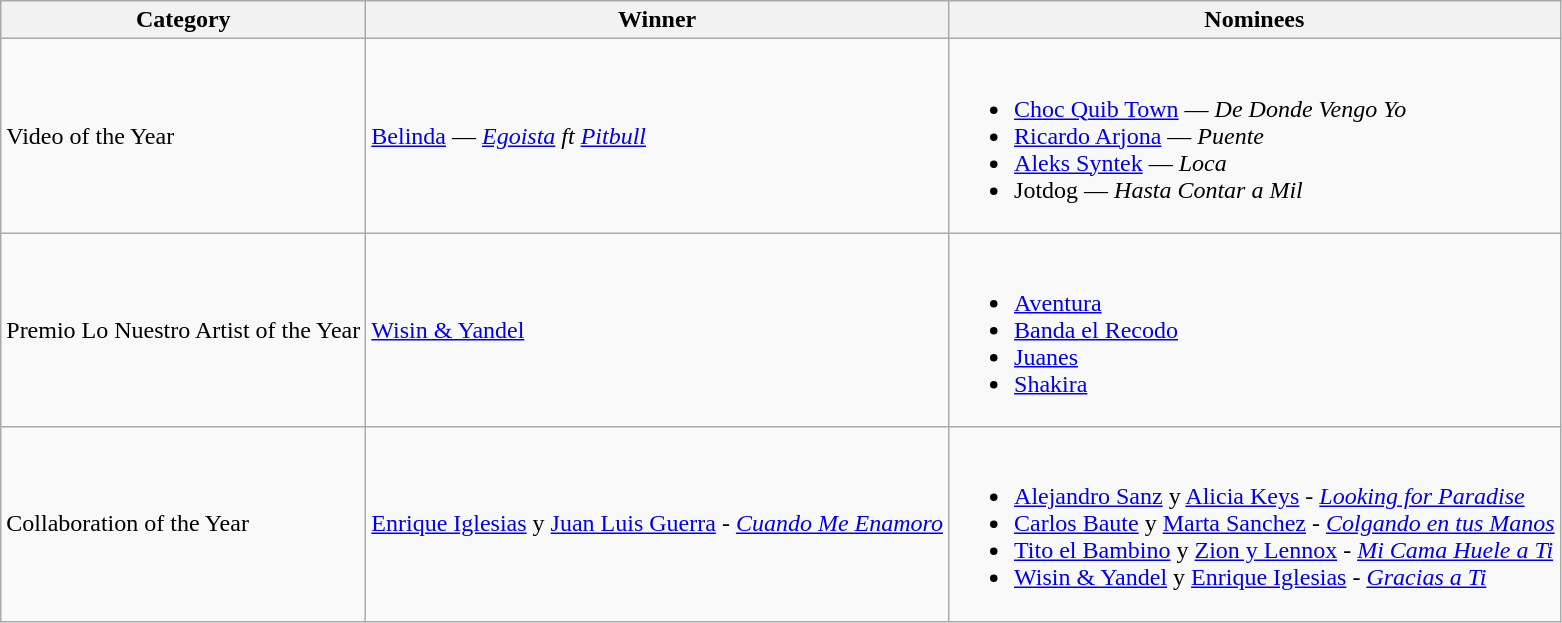<table class="wikitable">
<tr>
<th>Category</th>
<th>Winner</th>
<th>Nominees</th>
</tr>
<tr>
<td>Video of the Year</td>
<td><a href='#'>Belinda</a> — <em><a href='#'>Egoista</a> ft <a href='#'>Pitbull</a></em></td>
<td><br><ul><li><a href='#'>Choc Quib Town</a> — <em>De Donde Vengo Yo</em></li><li><a href='#'>Ricardo Arjona</a> — <em>Puente</em></li><li><a href='#'>Aleks Syntek</a> — <em>Loca</em></li><li>Jotdog — <em>Hasta Contar a Mil</em></li></ul></td>
</tr>
<tr>
<td>Premio Lo Nuestro Artist of the Year</td>
<td><a href='#'>Wisin & Yandel</a></td>
<td><br><ul><li><a href='#'>Aventura</a></li><li><a href='#'>Banda el Recodo</a></li><li><a href='#'>Juanes</a></li><li><a href='#'>Shakira</a></li></ul></td>
</tr>
<tr>
<td>Collaboration of the Year</td>
<td><a href='#'>Enrique Iglesias</a> y <a href='#'>Juan Luis Guerra</a> - <em><a href='#'>Cuando Me Enamoro</a></em></td>
<td><br><ul><li><a href='#'>Alejandro Sanz</a> y <a href='#'>Alicia Keys</a> - <em><a href='#'>Looking for Paradise</a></em></li><li><a href='#'>Carlos Baute</a> y <a href='#'>Marta Sanchez</a> - <em><a href='#'>Colgando en tus Manos</a></em></li><li><a href='#'>Tito el Bambino</a> y <a href='#'>Zion y Lennox</a> - <em><a href='#'>Mi Cama Huele a Ti</a></em></li><li><a href='#'>Wisin & Yandel</a> y <a href='#'>Enrique Iglesias</a> - <em><a href='#'>Gracias a Ti</a></em></li></ul></td>
</tr>
</table>
